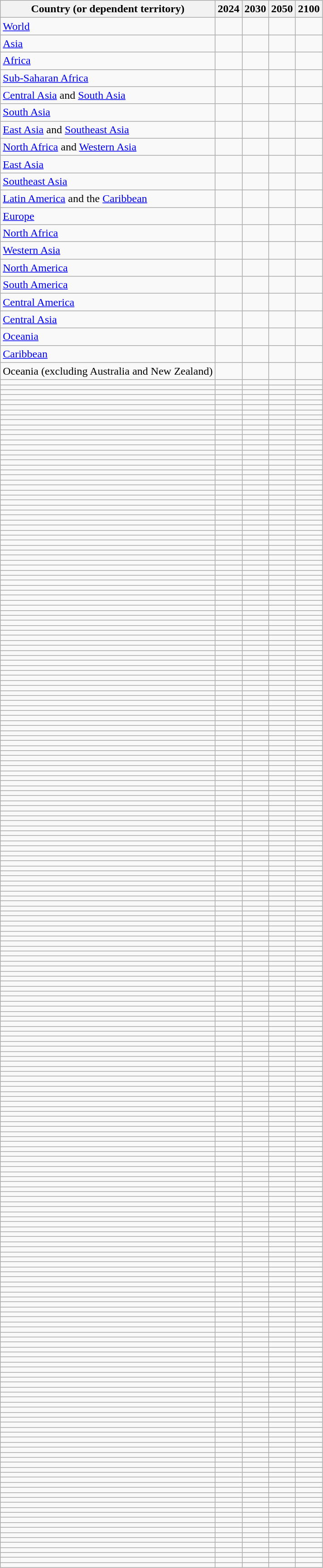<table class="sortable wikitable static-row-numbers  sticky-header" style="text-align: right">
<tr>
<th>Country (or dependent territory)</th>
<th data-sort-type="number" data-sort-default="desc">2024</th>
<th>2030</th>
<th>2050</th>
<th>2100</th>
</tr>
<tr>
<td align=left><a href='#'>World</a></td>
<td></td>
<td></td>
<td></td>
<td></td>
</tr>
<tr>
<td align=left><a href='#'>Asia</a></td>
<td></td>
<td></td>
<td></td>
<td></td>
</tr>
<tr>
<td align=left><a href='#'>Africa</a></td>
<td></td>
<td></td>
<td></td>
<td></td>
</tr>
<tr>
<td align=left><a href='#'>Sub-Saharan Africa</a></td>
<td></td>
<td></td>
<td></td>
<td></td>
</tr>
<tr>
<td align=left><a href='#'>Central Asia</a> and <a href='#'>South Asia</a></td>
<td></td>
<td></td>
<td></td>
<td></td>
</tr>
<tr>
<td align=left><a href='#'>South Asia</a></td>
<td></td>
<td></td>
<td></td>
<td></td>
</tr>
<tr>
<td align=left><a href='#'>East Asia</a> and <a href='#'>Southeast Asia</a></td>
<td></td>
<td></td>
<td></td>
<td></td>
</tr>
<tr>
<td align=left><a href='#'>North Africa</a> and <a href='#'>Western Asia</a></td>
<td></td>
<td></td>
<td></td>
<td></td>
</tr>
<tr>
<td align=left><a href='#'>East Asia</a></td>
<td></td>
<td></td>
<td></td>
<td></td>
</tr>
<tr>
<td align=left><a href='#'>Southeast Asia</a></td>
<td></td>
<td></td>
<td></td>
<td></td>
</tr>
<tr>
<td align=left><a href='#'>Latin America</a> and the <a href='#'>Caribbean</a></td>
<td></td>
<td></td>
<td></td>
<td></td>
</tr>
<tr>
<td align=left><a href='#'>Europe</a></td>
<td></td>
<td></td>
<td></td>
<td></td>
</tr>
<tr>
<td align=left><a href='#'>North Africa</a></td>
<td></td>
<td></td>
<td></td>
<td></td>
</tr>
<tr>
<td align=left><a href='#'>Western Asia</a></td>
<td></td>
<td></td>
<td></td>
<td></td>
</tr>
<tr>
<td align=left><a href='#'>North America</a></td>
<td></td>
<td></td>
<td></td>
<td></td>
</tr>
<tr>
<td align=left><a href='#'>South America</a></td>
<td></td>
<td></td>
<td></td>
<td></td>
</tr>
<tr>
<td align=left><a href='#'>Central America</a></td>
<td></td>
<td></td>
<td></td>
<td></td>
</tr>
<tr>
<td align=left><a href='#'>Central Asia</a></td>
<td></td>
<td></td>
<td></td>
<td></td>
</tr>
<tr>
<td align=left><a href='#'>Oceania</a></td>
<td></td>
<td></td>
<td></td>
<td></td>
</tr>
<tr>
<td align=left><a href='#'>Caribbean</a></td>
<td></td>
<td></td>
<td></td>
<td></td>
</tr>
<tr>
<td align=left>Oceania (excluding Australia and New Zealand)</td>
<td></td>
<td></td>
<td></td>
<td></td>
</tr>
<tr>
<td align=left></td>
<td></td>
<td></td>
<td></td>
<td></td>
</tr>
<tr>
<td align=left></td>
<td></td>
<td></td>
<td></td>
<td></td>
</tr>
<tr>
<td align=left></td>
<td></td>
<td></td>
<td></td>
<td></td>
</tr>
<tr>
<td align=left></td>
<td></td>
<td></td>
<td></td>
<td></td>
</tr>
<tr>
<td align=left></td>
<td></td>
<td></td>
<td></td>
<td></td>
</tr>
<tr>
<td align=left></td>
<td></td>
<td></td>
<td></td>
<td></td>
</tr>
<tr>
<td align=left></td>
<td></td>
<td></td>
<td></td>
<td></td>
</tr>
<tr>
<td align=left></td>
<td></td>
<td></td>
<td></td>
<td></td>
</tr>
<tr>
<td align=left></td>
<td></td>
<td></td>
<td></td>
<td></td>
</tr>
<tr>
<td align=left></td>
<td></td>
<td></td>
<td></td>
<td></td>
</tr>
<tr>
<td align=left></td>
<td></td>
<td></td>
<td></td>
<td></td>
</tr>
<tr>
<td align=left></td>
<td></td>
<td></td>
<td></td>
<td></td>
</tr>
<tr>
<td align=left></td>
<td></td>
<td></td>
<td></td>
<td></td>
</tr>
<tr>
<td align=left></td>
<td></td>
<td></td>
<td></td>
<td></td>
</tr>
<tr>
<td align=left></td>
<td></td>
<td></td>
<td></td>
<td></td>
</tr>
<tr>
<td align=left></td>
<td></td>
<td></td>
<td></td>
<td></td>
</tr>
<tr>
<td align=left></td>
<td></td>
<td></td>
<td></td>
<td></td>
</tr>
<tr>
<td align=left></td>
<td></td>
<td></td>
<td></td>
<td></td>
</tr>
<tr>
<td align=left></td>
<td></td>
<td></td>
<td></td>
<td></td>
</tr>
<tr>
<td align=left></td>
<td></td>
<td></td>
<td></td>
<td></td>
</tr>
<tr>
<td align=left></td>
<td></td>
<td></td>
<td></td>
<td></td>
</tr>
<tr>
<td align=left></td>
<td></td>
<td></td>
<td></td>
<td></td>
</tr>
<tr>
<td align=left></td>
<td></td>
<td></td>
<td></td>
<td></td>
</tr>
<tr>
<td align=left></td>
<td></td>
<td></td>
<td></td>
<td></td>
</tr>
<tr>
<td align=left></td>
<td></td>
<td></td>
<td></td>
<td></td>
</tr>
<tr>
<td align=left></td>
<td></td>
<td></td>
<td></td>
<td></td>
</tr>
<tr>
<td align=left></td>
<td></td>
<td></td>
<td></td>
<td></td>
</tr>
<tr>
<td align=left></td>
<td></td>
<td></td>
<td></td>
<td></td>
</tr>
<tr>
<td align=left></td>
<td></td>
<td></td>
<td></td>
<td></td>
</tr>
<tr>
<td align=left></td>
<td></td>
<td></td>
<td></td>
<td></td>
</tr>
<tr>
<td align=left></td>
<td></td>
<td></td>
<td></td>
<td></td>
</tr>
<tr>
<td align=left></td>
<td></td>
<td></td>
<td></td>
<td></td>
</tr>
<tr>
<td align=left></td>
<td></td>
<td></td>
<td></td>
<td></td>
</tr>
<tr>
<td align=left></td>
<td></td>
<td></td>
<td></td>
<td></td>
</tr>
<tr>
<td align=left></td>
<td></td>
<td></td>
<td></td>
<td></td>
</tr>
<tr>
<td align=left></td>
<td></td>
<td></td>
<td></td>
<td></td>
</tr>
<tr>
<td align=left></td>
<td></td>
<td></td>
<td></td>
<td></td>
</tr>
<tr>
<td align=left></td>
<td></td>
<td></td>
<td></td>
<td></td>
</tr>
<tr>
<td align=left></td>
<td></td>
<td></td>
<td></td>
<td></td>
</tr>
<tr>
<td align=left></td>
<td></td>
<td></td>
<td></td>
<td></td>
</tr>
<tr>
<td align=left></td>
<td></td>
<td></td>
<td></td>
<td></td>
</tr>
<tr>
<td align=left></td>
<td></td>
<td></td>
<td></td>
<td></td>
</tr>
<tr>
<td align=left></td>
<td></td>
<td></td>
<td></td>
<td></td>
</tr>
<tr>
<td align=left></td>
<td></td>
<td></td>
<td></td>
<td></td>
</tr>
<tr>
<td align=left></td>
<td></td>
<td></td>
<td></td>
<td></td>
</tr>
<tr>
<td align=left></td>
<td></td>
<td></td>
<td></td>
<td></td>
</tr>
<tr>
<td align=left></td>
<td></td>
<td></td>
<td></td>
<td></td>
</tr>
<tr>
<td align=left></td>
<td></td>
<td></td>
<td></td>
<td></td>
</tr>
<tr>
<td align=left></td>
<td></td>
<td></td>
<td></td>
<td></td>
</tr>
<tr>
<td align=left></td>
<td></td>
<td></td>
<td></td>
<td></td>
</tr>
<tr>
<td align=left></td>
<td></td>
<td></td>
<td></td>
<td></td>
</tr>
<tr>
<td align=left></td>
<td></td>
<td></td>
<td></td>
<td></td>
</tr>
<tr>
<td align=left></td>
<td></td>
<td></td>
<td></td>
<td></td>
</tr>
<tr>
<td align=left></td>
<td></td>
<td></td>
<td></td>
<td></td>
</tr>
<tr>
<td align=left></td>
<td></td>
<td></td>
<td></td>
<td></td>
</tr>
<tr>
<td align=left></td>
<td></td>
<td></td>
<td></td>
<td></td>
</tr>
<tr>
<td align=left></td>
<td></td>
<td></td>
<td></td>
<td></td>
</tr>
<tr>
<td align=left></td>
<td></td>
<td></td>
<td></td>
<td></td>
</tr>
<tr>
<td align=left></td>
<td></td>
<td></td>
<td></td>
<td></td>
</tr>
<tr>
<td align=left></td>
<td></td>
<td></td>
<td></td>
<td></td>
</tr>
<tr>
<td align=left></td>
<td></td>
<td></td>
<td></td>
<td></td>
</tr>
<tr>
<td align=left></td>
<td></td>
<td></td>
<td></td>
<td></td>
</tr>
<tr>
<td align=left></td>
<td></td>
<td></td>
<td></td>
<td></td>
</tr>
<tr>
<td align=left></td>
<td></td>
<td></td>
<td></td>
<td></td>
</tr>
<tr>
<td align=left></td>
<td></td>
<td></td>
<td></td>
<td></td>
</tr>
<tr>
<td align=left></td>
<td></td>
<td></td>
<td></td>
<td></td>
</tr>
<tr>
<td align=left></td>
<td></td>
<td></td>
<td></td>
<td></td>
</tr>
<tr>
<td align=left></td>
<td></td>
<td></td>
<td></td>
<td></td>
</tr>
<tr>
<td align=left></td>
<td></td>
<td></td>
<td></td>
<td></td>
</tr>
<tr>
<td align=left></td>
<td></td>
<td></td>
<td></td>
<td></td>
</tr>
<tr>
<td align=left></td>
<td></td>
<td></td>
<td></td>
<td></td>
</tr>
<tr>
<td align=left></td>
<td></td>
<td></td>
<td></td>
<td></td>
</tr>
<tr>
<td align=left></td>
<td></td>
<td></td>
<td></td>
<td></td>
</tr>
<tr>
<td align=left></td>
<td></td>
<td></td>
<td></td>
<td></td>
</tr>
<tr>
<td align=left></td>
<td></td>
<td></td>
<td></td>
<td></td>
</tr>
<tr>
<td align=left></td>
<td></td>
<td></td>
<td></td>
<td></td>
</tr>
<tr>
<td align=left></td>
<td></td>
<td></td>
<td></td>
<td></td>
</tr>
<tr>
<td align=left></td>
<td></td>
<td></td>
<td></td>
<td></td>
</tr>
<tr>
<td align=left></td>
<td></td>
<td></td>
<td></td>
<td></td>
</tr>
<tr>
<td align=left></td>
<td></td>
<td></td>
<td></td>
<td></td>
</tr>
<tr>
<td align=left></td>
<td></td>
<td></td>
<td></td>
<td></td>
</tr>
<tr>
<td align=left></td>
<td></td>
<td></td>
<td></td>
<td></td>
</tr>
<tr>
<td align=left></td>
<td></td>
<td></td>
<td></td>
<td></td>
</tr>
<tr>
<td align=left></td>
<td></td>
<td></td>
<td></td>
<td></td>
</tr>
<tr>
<td align=left></td>
<td></td>
<td></td>
<td></td>
<td></td>
</tr>
<tr>
<td align=left></td>
<td></td>
<td></td>
<td></td>
<td></td>
</tr>
<tr>
<td align=left></td>
<td></td>
<td></td>
<td></td>
<td></td>
</tr>
<tr>
<td align=left></td>
<td></td>
<td></td>
<td></td>
<td></td>
</tr>
<tr>
<td align=left></td>
<td></td>
<td></td>
<td></td>
<td></td>
</tr>
<tr>
<td align=left></td>
<td></td>
<td></td>
<td></td>
<td></td>
</tr>
<tr>
<td align=left></td>
<td></td>
<td></td>
<td></td>
<td></td>
</tr>
<tr>
<td align=left></td>
<td></td>
<td></td>
<td></td>
<td></td>
</tr>
<tr>
<td align=left></td>
<td></td>
<td></td>
<td></td>
<td></td>
</tr>
<tr>
<td align=left></td>
<td></td>
<td></td>
<td></td>
<td></td>
</tr>
<tr>
<td align=left></td>
<td></td>
<td></td>
<td></td>
<td></td>
</tr>
<tr>
<td align=left></td>
<td></td>
<td></td>
<td></td>
<td></td>
</tr>
<tr>
<td align=left></td>
<td></td>
<td></td>
<td></td>
<td></td>
</tr>
<tr>
<td align=left></td>
<td></td>
<td></td>
<td></td>
<td></td>
</tr>
<tr>
<td align=left></td>
<td></td>
<td></td>
<td></td>
<td></td>
</tr>
<tr>
<td align=left></td>
<td></td>
<td></td>
<td></td>
<td></td>
</tr>
<tr>
<td align=left></td>
<td></td>
<td></td>
<td></td>
<td></td>
</tr>
<tr>
<td align=left></td>
<td></td>
<td></td>
<td></td>
<td></td>
</tr>
<tr>
<td align=left></td>
<td></td>
<td></td>
<td></td>
<td></td>
</tr>
<tr>
<td align=left></td>
<td></td>
<td></td>
<td></td>
<td></td>
</tr>
<tr>
<td align=left></td>
<td></td>
<td></td>
<td></td>
<td></td>
</tr>
<tr>
<td align=left></td>
<td></td>
<td></td>
<td></td>
<td></td>
</tr>
<tr>
<td align=left></td>
<td></td>
<td></td>
<td></td>
<td></td>
</tr>
<tr>
<td align=left></td>
<td></td>
<td></td>
<td></td>
<td></td>
</tr>
<tr>
<td align=left></td>
<td></td>
<td></td>
<td></td>
<td></td>
</tr>
<tr>
<td align=left></td>
<td></td>
<td></td>
<td></td>
<td></td>
</tr>
<tr>
<td align=left></td>
<td></td>
<td></td>
<td></td>
<td></td>
</tr>
<tr>
<td align=left></td>
<td></td>
<td></td>
<td></td>
<td></td>
</tr>
<tr>
<td align=left></td>
<td></td>
<td></td>
<td></td>
<td></td>
</tr>
<tr>
<td align=left></td>
<td></td>
<td></td>
<td></td>
<td></td>
</tr>
<tr>
<td align=left></td>
<td></td>
<td></td>
<td></td>
<td></td>
</tr>
<tr>
<td align=left></td>
<td></td>
<td></td>
<td></td>
<td></td>
</tr>
<tr>
<td align=left></td>
<td></td>
<td></td>
<td></td>
<td></td>
</tr>
<tr>
<td align=left></td>
<td></td>
<td></td>
<td></td>
<td></td>
</tr>
<tr>
<td align=left></td>
<td></td>
<td></td>
<td></td>
<td></td>
</tr>
<tr>
<td align=left></td>
<td></td>
<td></td>
<td></td>
<td></td>
</tr>
<tr>
<td align=left></td>
<td></td>
<td></td>
<td></td>
<td></td>
</tr>
<tr>
<td align=left></td>
<td></td>
<td></td>
<td></td>
<td></td>
</tr>
<tr>
<td align=left></td>
<td></td>
<td></td>
<td></td>
<td></td>
</tr>
<tr>
<td align=left></td>
<td></td>
<td></td>
<td></td>
<td></td>
</tr>
<tr>
<td align=left></td>
<td></td>
<td></td>
<td></td>
<td></td>
</tr>
<tr>
<td align=left></td>
<td></td>
<td></td>
<td></td>
<td></td>
</tr>
<tr>
<td align=left></td>
<td></td>
<td></td>
<td></td>
<td></td>
</tr>
<tr>
<td align=left></td>
<td></td>
<td></td>
<td></td>
<td></td>
</tr>
<tr>
<td align=left></td>
<td></td>
<td></td>
<td></td>
<td></td>
</tr>
<tr>
<td align=left></td>
<td></td>
<td></td>
<td></td>
<td></td>
</tr>
<tr>
<td align=left></td>
<td></td>
<td></td>
<td></td>
<td></td>
</tr>
<tr>
<td align=left></td>
<td></td>
<td></td>
<td></td>
<td></td>
</tr>
<tr>
<td align=left></td>
<td></td>
<td></td>
<td></td>
<td></td>
</tr>
<tr>
<td align=left></td>
<td></td>
<td></td>
<td></td>
<td></td>
</tr>
<tr>
<td align=left></td>
<td></td>
<td></td>
<td></td>
<td></td>
</tr>
<tr>
<td align=left></td>
<td></td>
<td></td>
<td></td>
<td></td>
</tr>
<tr>
<td align=left></td>
<td></td>
<td></td>
<td></td>
<td></td>
</tr>
<tr>
<td align=left></td>
<td></td>
<td></td>
<td></td>
<td></td>
</tr>
<tr>
<td align=left></td>
<td></td>
<td></td>
<td></td>
<td></td>
</tr>
<tr>
<td align=left></td>
<td></td>
<td></td>
<td></td>
<td></td>
</tr>
<tr>
<td align=left></td>
<td></td>
<td></td>
<td></td>
<td></td>
</tr>
<tr>
<td align=left></td>
<td></td>
<td></td>
<td></td>
<td></td>
</tr>
<tr>
<td align=left></td>
<td></td>
<td></td>
<td></td>
<td></td>
</tr>
<tr>
<td align=left></td>
<td></td>
<td></td>
<td></td>
<td></td>
</tr>
<tr>
<td align=left></td>
<td></td>
<td></td>
<td></td>
<td></td>
</tr>
<tr>
<td align=left></td>
<td></td>
<td></td>
<td></td>
<td></td>
</tr>
<tr>
<td align=left></td>
<td></td>
<td></td>
<td></td>
<td></td>
</tr>
<tr>
<td align=left></td>
<td></td>
<td></td>
<td></td>
<td></td>
</tr>
<tr>
<td align=left></td>
<td></td>
<td></td>
<td></td>
<td></td>
</tr>
<tr>
<td align=left></td>
<td></td>
<td></td>
<td></td>
<td></td>
</tr>
<tr>
<td align=left></td>
<td></td>
<td></td>
<td></td>
<td></td>
</tr>
<tr>
<td align=left></td>
<td></td>
<td></td>
<td></td>
<td></td>
</tr>
<tr>
<td align=left></td>
<td></td>
<td></td>
<td></td>
<td></td>
</tr>
<tr>
<td align=left></td>
<td></td>
<td></td>
<td></td>
<td></td>
</tr>
<tr>
<td align=left></td>
<td></td>
<td></td>
<td></td>
<td></td>
</tr>
<tr>
<td align=left></td>
<td></td>
<td></td>
<td></td>
<td></td>
</tr>
<tr>
<td align=left></td>
<td></td>
<td></td>
<td></td>
<td></td>
</tr>
<tr>
<td align=left></td>
<td></td>
<td></td>
<td></td>
<td></td>
</tr>
<tr>
<td align=left></td>
<td></td>
<td></td>
<td></td>
<td></td>
</tr>
<tr>
<td align=left></td>
<td></td>
<td></td>
<td></td>
<td></td>
</tr>
<tr>
<td align=left></td>
<td></td>
<td></td>
<td></td>
<td></td>
</tr>
<tr>
<td align=left></td>
<td></td>
<td></td>
<td></td>
<td></td>
</tr>
<tr>
<td align=left></td>
<td></td>
<td></td>
<td></td>
<td></td>
</tr>
<tr>
<td align=left></td>
<td></td>
<td></td>
<td></td>
<td></td>
</tr>
<tr>
<td align=left></td>
<td></td>
<td></td>
<td></td>
<td></td>
</tr>
<tr>
<td align=left></td>
<td></td>
<td></td>
<td></td>
<td></td>
</tr>
<tr>
<td align=left></td>
<td></td>
<td></td>
<td></td>
<td></td>
</tr>
<tr>
<td align=left></td>
<td></td>
<td></td>
<td></td>
<td></td>
</tr>
<tr>
<td align=left></td>
<td></td>
<td></td>
<td></td>
<td></td>
</tr>
<tr>
<td align=left></td>
<td></td>
<td></td>
<td></td>
<td></td>
</tr>
<tr>
<td align=left></td>
<td></td>
<td></td>
<td></td>
<td></td>
</tr>
<tr>
<td align=left></td>
<td></td>
<td></td>
<td></td>
<td></td>
</tr>
<tr>
<td align=left></td>
<td></td>
<td></td>
<td></td>
<td></td>
</tr>
<tr>
<td align=left></td>
<td></td>
<td></td>
<td></td>
<td></td>
</tr>
<tr>
<td align=left></td>
<td></td>
<td></td>
<td></td>
<td></td>
</tr>
<tr>
<td align=left></td>
<td></td>
<td></td>
<td></td>
<td></td>
</tr>
<tr>
<td align=left></td>
<td></td>
<td></td>
<td></td>
<td></td>
</tr>
<tr>
<td align=left></td>
<td></td>
<td></td>
<td></td>
<td></td>
</tr>
<tr>
<td align=left></td>
<td></td>
<td></td>
<td></td>
<td></td>
</tr>
<tr>
<td align=left></td>
<td></td>
<td></td>
<td></td>
<td></td>
</tr>
<tr>
<td align=left></td>
<td></td>
<td></td>
<td></td>
<td></td>
</tr>
<tr>
<td align=left></td>
<td></td>
<td></td>
<td></td>
<td></td>
</tr>
<tr>
<td align=left></td>
<td></td>
<td></td>
<td></td>
<td></td>
</tr>
<tr>
<td align=left></td>
<td></td>
<td></td>
<td></td>
<td></td>
</tr>
<tr>
<td align=left></td>
<td></td>
<td></td>
<td></td>
<td></td>
</tr>
<tr>
<td align=left></td>
<td></td>
<td></td>
<td></td>
<td></td>
</tr>
<tr>
<td align=left></td>
<td></td>
<td></td>
<td></td>
<td></td>
</tr>
<tr>
<td align=left></td>
<td></td>
<td></td>
<td></td>
<td></td>
</tr>
<tr>
<td align=left></td>
<td></td>
<td></td>
<td></td>
<td></td>
</tr>
<tr>
<td align=left></td>
<td></td>
<td></td>
<td></td>
<td></td>
</tr>
<tr>
<td align=left></td>
<td></td>
<td></td>
<td></td>
<td></td>
</tr>
<tr>
<td align=left></td>
<td></td>
<td></td>
<td></td>
<td></td>
</tr>
<tr>
<td align=left></td>
<td></td>
<td></td>
<td></td>
<td></td>
</tr>
<tr>
<td align=left></td>
<td></td>
<td></td>
<td></td>
<td></td>
</tr>
<tr>
<td align=left></td>
<td></td>
<td></td>
<td></td>
<td></td>
</tr>
<tr>
<td align=left></td>
<td></td>
<td></td>
<td></td>
<td></td>
</tr>
<tr>
<td align=left></td>
<td></td>
<td></td>
<td></td>
<td></td>
</tr>
<tr>
<td align=left></td>
<td></td>
<td></td>
<td></td>
<td></td>
</tr>
<tr>
<td align=left></td>
<td></td>
<td></td>
<td></td>
<td></td>
</tr>
<tr>
<td align=left></td>
<td></td>
<td></td>
<td></td>
<td></td>
</tr>
<tr>
<td align=left></td>
<td></td>
<td></td>
<td></td>
<td></td>
</tr>
<tr>
<td align=left></td>
<td></td>
<td></td>
<td></td>
<td></td>
</tr>
<tr>
<td align=left></td>
<td></td>
<td></td>
<td></td>
<td></td>
</tr>
<tr>
<td align=left></td>
<td></td>
<td></td>
<td></td>
<td></td>
</tr>
<tr>
<td align=left></td>
<td></td>
<td></td>
<td></td>
<td></td>
</tr>
<tr>
<td align=left></td>
<td></td>
<td></td>
<td></td>
<td></td>
</tr>
<tr>
<td align=left></td>
<td></td>
<td></td>
<td></td>
<td></td>
</tr>
<tr>
<td align=left></td>
<td></td>
<td></td>
<td></td>
<td></td>
</tr>
<tr>
<td align=left></td>
<td></td>
<td></td>
<td></td>
<td></td>
</tr>
<tr>
<td align=left></td>
<td></td>
<td></td>
<td></td>
<td></td>
</tr>
<tr>
<td align=left></td>
<td></td>
<td></td>
<td></td>
<td></td>
</tr>
<tr>
<td align=left></td>
<td></td>
<td></td>
<td></td>
<td></td>
</tr>
<tr>
<td align=left></td>
<td></td>
<td></td>
<td></td>
<td></td>
</tr>
<tr>
<td align=left></td>
<td></td>
<td></td>
<td></td>
<td></td>
</tr>
<tr>
<td align=left></td>
<td></td>
<td></td>
<td></td>
<td></td>
</tr>
<tr>
<td align=left></td>
<td></td>
<td></td>
<td></td>
<td></td>
</tr>
<tr>
<td align=left></td>
<td></td>
<td></td>
<td></td>
<td></td>
</tr>
<tr>
<td align=left></td>
<td></td>
<td></td>
<td></td>
<td></td>
</tr>
<tr>
<td align=left></td>
<td></td>
<td></td>
<td></td>
<td></td>
</tr>
<tr>
<td align=left></td>
<td></td>
<td></td>
<td></td>
<td></td>
</tr>
<tr>
<td align=left></td>
<td></td>
<td></td>
<td></td>
<td></td>
</tr>
<tr>
<td align=left></td>
<td></td>
<td></td>
<td></td>
<td></td>
</tr>
<tr>
<td align=left></td>
<td></td>
<td></td>
<td></td>
<td></td>
</tr>
<tr>
<td align=left></td>
<td></td>
<td></td>
<td></td>
<td></td>
</tr>
<tr>
<td align=left></td>
<td></td>
<td></td>
<td></td>
<td></td>
</tr>
<tr>
<td align=left></td>
<td></td>
<td></td>
<td></td>
<td></td>
</tr>
<tr>
<td align=left></td>
<td></td>
<td></td>
<td></td>
<td></td>
</tr>
<tr>
<td align=left></td>
<td></td>
<td></td>
<td></td>
<td></td>
</tr>
<tr>
<td align=left></td>
<td></td>
<td></td>
<td></td>
<td></td>
</tr>
<tr>
<td align=left></td>
<td></td>
<td></td>
<td></td>
<td></td>
</tr>
<tr>
<td align=left></td>
<td></td>
<td></td>
<td></td>
<td></td>
</tr>
<tr>
<td align=left></td>
<td></td>
<td></td>
<td></td>
<td></td>
</tr>
<tr>
<td align=left></td>
<td></td>
<td></td>
<td></td>
<td></td>
</tr>
<tr>
<td align=left></td>
<td></td>
<td></td>
<td></td>
<td></td>
</tr>
<tr>
<td align=left></td>
<td></td>
<td></td>
<td></td>
<td></td>
</tr>
<tr>
<td align=left></td>
<td></td>
<td></td>
<td></td>
<td></td>
</tr>
<tr>
<td align=left></td>
<td></td>
<td></td>
<td></td>
<td></td>
</tr>
</table>
